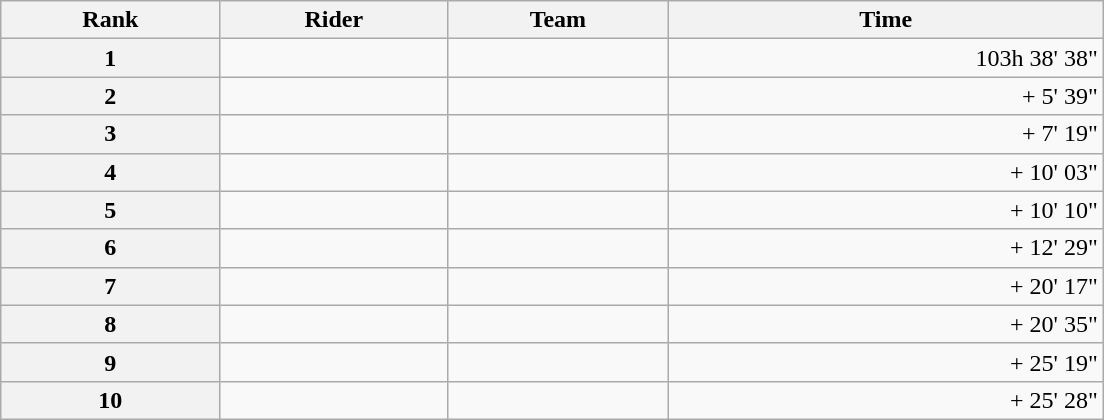<table class="wikitable" style="width:46em;margin-bottom:0;">
<tr>
<th scope="col">Rank</th>
<th scope="col">Rider</th>
<th scope="col">Team</th>
<th scope="col">Time</th>
</tr>
<tr>
<th scope="row">1</th>
<td> </td>
<td></td>
<td style="text-align:right;">103h 38' 38"</td>
</tr>
<tr>
<th scope="row">2</th>
<td></td>
<td></td>
<td style="text-align:right;">+ 5' 39"</td>
</tr>
<tr>
<th scope="row">3</th>
<td></td>
<td></td>
<td style="text-align:right;">+ 7' 19"</td>
</tr>
<tr>
<th scope="row">4</th>
<td></td>
<td></td>
<td style="text-align:right;">+ 10' 03"</td>
</tr>
<tr>
<th scope="row">5</th>
<td> </td>
<td></td>
<td style="text-align:right;">+ 10' 10"</td>
</tr>
<tr>
<th scope="row">6</th>
<td></td>
<td></td>
<td style="text-align:right;">+ 12' 29"</td>
</tr>
<tr>
<th scope="row">7</th>
<td></td>
<td></td>
<td style="text-align:right;">+ 20' 17"</td>
</tr>
<tr>
<th scope="row">8</th>
<td></td>
<td></td>
<td style="text-align:right;">+ 20' 35"</td>
</tr>
<tr>
<th scope="row">9</th>
<td></td>
<td></td>
<td style="text-align:right;">+ 25' 19"</td>
</tr>
<tr>
<th scope="row">10</th>
<td></td>
<td></td>
<td style="text-align:right;">+ 25' 28"</td>
</tr>
</table>
